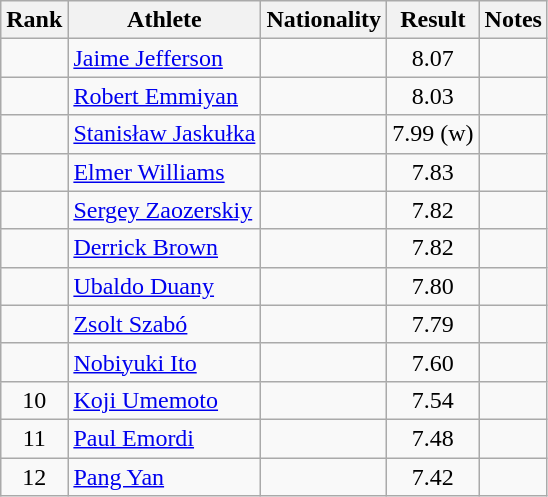<table class="wikitable sortable" style="text-align:center">
<tr>
<th>Rank</th>
<th>Athlete</th>
<th>Nationality</th>
<th>Result</th>
<th>Notes</th>
</tr>
<tr>
<td></td>
<td align=left><a href='#'>Jaime Jefferson</a></td>
<td align=left></td>
<td>8.07</td>
<td></td>
</tr>
<tr>
<td></td>
<td align=left><a href='#'>Robert Emmiyan</a></td>
<td align=left></td>
<td>8.03</td>
<td></td>
</tr>
<tr>
<td></td>
<td align=left><a href='#'>Stanisław Jaskułka</a></td>
<td align=left></td>
<td>7.99   (w)</td>
<td></td>
</tr>
<tr>
<td></td>
<td align=left><a href='#'>Elmer Williams</a></td>
<td align=left></td>
<td>7.83</td>
<td></td>
</tr>
<tr>
<td></td>
<td align=left><a href='#'>Sergey Zaozerskiy</a></td>
<td align=left></td>
<td>7.82</td>
<td></td>
</tr>
<tr>
<td></td>
<td align=left><a href='#'>Derrick Brown</a></td>
<td align=left></td>
<td>7.82</td>
<td></td>
</tr>
<tr>
<td></td>
<td align=left><a href='#'>Ubaldo Duany</a></td>
<td align=left></td>
<td>7.80</td>
<td></td>
</tr>
<tr>
<td></td>
<td align=left><a href='#'>Zsolt Szabó</a></td>
<td align=left></td>
<td>7.79</td>
<td></td>
</tr>
<tr>
<td></td>
<td align=left><a href='#'>Nobiyuki Ito</a></td>
<td align=left></td>
<td>7.60</td>
<td></td>
</tr>
<tr>
<td>10</td>
<td align=left><a href='#'>Koji Umemoto</a></td>
<td align=left></td>
<td>7.54</td>
<td></td>
</tr>
<tr>
<td>11</td>
<td align=left><a href='#'>Paul Emordi</a></td>
<td align=left></td>
<td>7.48</td>
<td></td>
</tr>
<tr>
<td>12</td>
<td align=left><a href='#'>Pang Yan</a></td>
<td align=left></td>
<td>7.42</td>
<td></td>
</tr>
</table>
